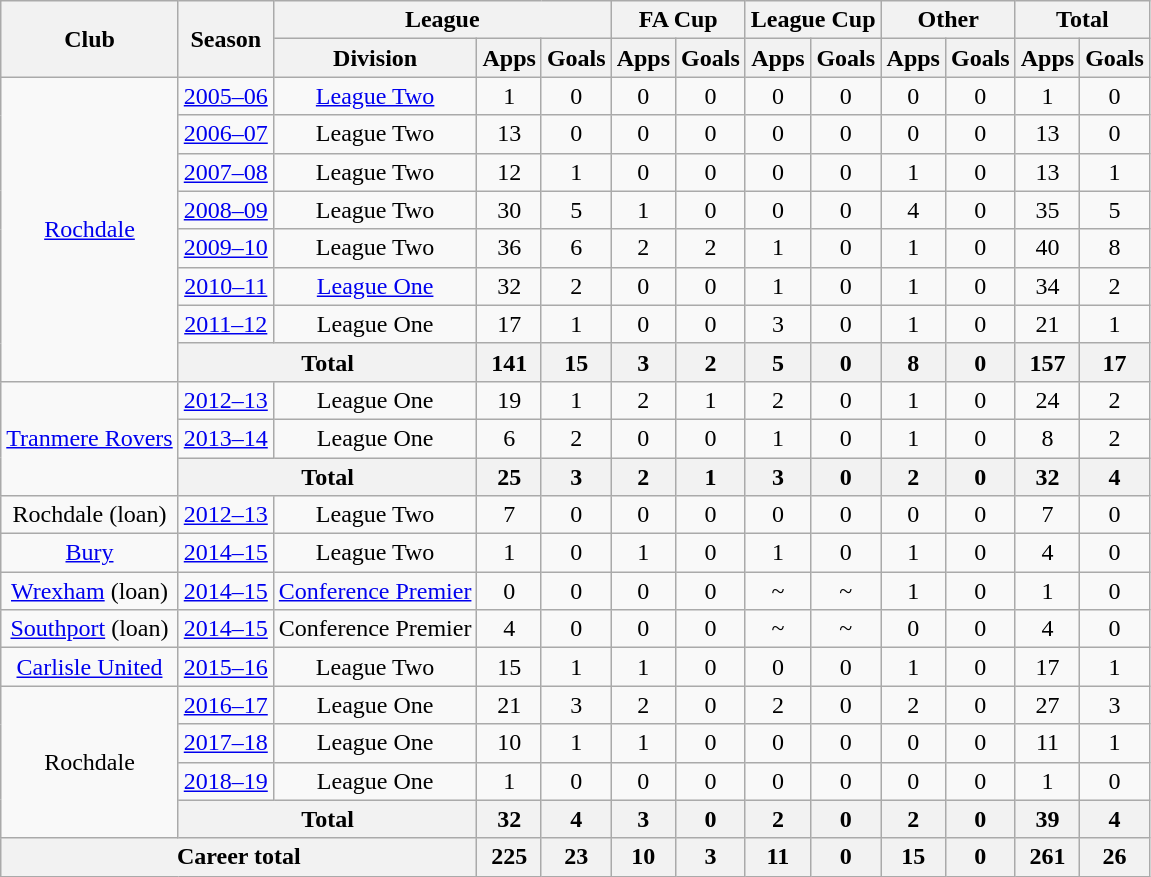<table class="wikitable" style="text-align: center">
<tr>
<th rowspan="2">Club</th>
<th rowspan="2">Season</th>
<th colspan="3">League</th>
<th colspan="2">FA Cup</th>
<th colspan="2">League Cup</th>
<th colspan="2">Other</th>
<th colspan="2">Total</th>
</tr>
<tr>
<th>Division</th>
<th>Apps</th>
<th>Goals</th>
<th>Apps</th>
<th>Goals</th>
<th>Apps</th>
<th>Goals</th>
<th>Apps</th>
<th>Goals</th>
<th>Apps</th>
<th>Goals</th>
</tr>
<tr>
<td rowspan="8"><a href='#'>Rochdale</a></td>
<td><a href='#'>2005–06</a></td>
<td><a href='#'>League Two</a></td>
<td>1</td>
<td>0</td>
<td>0</td>
<td>0</td>
<td>0</td>
<td>0</td>
<td>0</td>
<td>0</td>
<td>1</td>
<td>0</td>
</tr>
<tr>
<td><a href='#'>2006–07</a></td>
<td>League Two</td>
<td>13</td>
<td>0</td>
<td>0</td>
<td>0</td>
<td>0</td>
<td>0</td>
<td>0</td>
<td>0</td>
<td>13</td>
<td>0</td>
</tr>
<tr>
<td><a href='#'>2007–08</a></td>
<td>League Two</td>
<td>12</td>
<td>1</td>
<td>0</td>
<td>0</td>
<td>0</td>
<td>0</td>
<td>1</td>
<td>0</td>
<td>13</td>
<td>1</td>
</tr>
<tr>
<td><a href='#'>2008–09</a></td>
<td>League Two</td>
<td>30</td>
<td>5</td>
<td>1</td>
<td>0</td>
<td>0</td>
<td>0</td>
<td>4</td>
<td>0</td>
<td>35</td>
<td>5</td>
</tr>
<tr>
<td><a href='#'>2009–10</a></td>
<td>League Two</td>
<td>36</td>
<td>6</td>
<td>2</td>
<td>2</td>
<td>1</td>
<td>0</td>
<td>1</td>
<td>0</td>
<td>40</td>
<td>8</td>
</tr>
<tr>
<td><a href='#'>2010–11</a></td>
<td><a href='#'>League One</a></td>
<td>32</td>
<td>2</td>
<td>0</td>
<td>0</td>
<td>1</td>
<td>0</td>
<td>1</td>
<td>0</td>
<td>34</td>
<td>2</td>
</tr>
<tr>
<td><a href='#'>2011–12</a></td>
<td>League One</td>
<td>17</td>
<td>1</td>
<td>0</td>
<td>0</td>
<td>3</td>
<td>0</td>
<td>1</td>
<td>0</td>
<td>21</td>
<td>1</td>
</tr>
<tr>
<th colspan="2">Total</th>
<th>141</th>
<th>15</th>
<th>3</th>
<th>2</th>
<th>5</th>
<th>0</th>
<th>8</th>
<th>0</th>
<th>157</th>
<th>17</th>
</tr>
<tr>
<td rowspan="3"><a href='#'>Tranmere Rovers</a></td>
<td><a href='#'>2012–13</a></td>
<td>League One</td>
<td>19</td>
<td>1</td>
<td>2</td>
<td>1</td>
<td>2</td>
<td>0</td>
<td>1</td>
<td>0</td>
<td>24</td>
<td>2</td>
</tr>
<tr>
<td><a href='#'>2013–14</a></td>
<td>League One</td>
<td>6</td>
<td>2</td>
<td>0</td>
<td>0</td>
<td>1</td>
<td>0</td>
<td>1</td>
<td>0</td>
<td>8</td>
<td>2</td>
</tr>
<tr>
<th colspan="2">Total</th>
<th>25</th>
<th>3</th>
<th>2</th>
<th>1</th>
<th>3</th>
<th>0</th>
<th>2</th>
<th>0</th>
<th>32</th>
<th>4</th>
</tr>
<tr>
<td>Rochdale (loan)</td>
<td><a href='#'>2012–13</a></td>
<td>League Two</td>
<td>7</td>
<td>0</td>
<td>0</td>
<td>0</td>
<td>0</td>
<td>0</td>
<td>0</td>
<td>0</td>
<td>7</td>
<td>0</td>
</tr>
<tr>
<td><a href='#'>Bury</a></td>
<td><a href='#'>2014–15</a></td>
<td>League Two</td>
<td>1</td>
<td>0</td>
<td>1</td>
<td>0</td>
<td>1</td>
<td>0</td>
<td>1</td>
<td>0</td>
<td>4</td>
<td>0</td>
</tr>
<tr>
<td><a href='#'>Wrexham</a> (loan)</td>
<td><a href='#'>2014–15</a></td>
<td><a href='#'>Conference Premier</a></td>
<td>0</td>
<td>0</td>
<td>0</td>
<td>0</td>
<td>~</td>
<td>~</td>
<td>1</td>
<td>0</td>
<td>1</td>
<td>0</td>
</tr>
<tr>
<td><a href='#'>Southport</a> (loan)</td>
<td><a href='#'>2014–15</a></td>
<td>Conference Premier</td>
<td>4</td>
<td>0</td>
<td>0</td>
<td>0</td>
<td>~</td>
<td>~</td>
<td>0</td>
<td>0</td>
<td>4</td>
<td>0</td>
</tr>
<tr>
<td><a href='#'>Carlisle United</a></td>
<td><a href='#'>2015–16</a></td>
<td>League Two</td>
<td>15</td>
<td>1</td>
<td>1</td>
<td>0</td>
<td>0</td>
<td>0</td>
<td>1</td>
<td>0</td>
<td>17</td>
<td>1</td>
</tr>
<tr>
<td rowspan="4">Rochdale</td>
<td><a href='#'>2016–17</a></td>
<td>League One</td>
<td>21</td>
<td>3</td>
<td>2</td>
<td>0</td>
<td>2</td>
<td>0</td>
<td>2</td>
<td>0</td>
<td>27</td>
<td>3</td>
</tr>
<tr>
<td><a href='#'>2017–18</a></td>
<td>League One</td>
<td>10</td>
<td>1</td>
<td>1</td>
<td>0</td>
<td>0</td>
<td>0</td>
<td>0</td>
<td>0</td>
<td>11</td>
<td>1</td>
</tr>
<tr>
<td><a href='#'>2018–19</a></td>
<td>League One</td>
<td>1</td>
<td>0</td>
<td>0</td>
<td>0</td>
<td>0</td>
<td>0</td>
<td>0</td>
<td>0</td>
<td>1</td>
<td>0</td>
</tr>
<tr>
<th colspan="2">Total</th>
<th>32</th>
<th>4</th>
<th>3</th>
<th>0</th>
<th>2</th>
<th>0</th>
<th>2</th>
<th>0</th>
<th>39</th>
<th>4</th>
</tr>
<tr>
<th colspan="3">Career total</th>
<th>225</th>
<th>23</th>
<th>10</th>
<th>3</th>
<th>11</th>
<th>0</th>
<th>15</th>
<th>0</th>
<th>261</th>
<th>26</th>
</tr>
</table>
